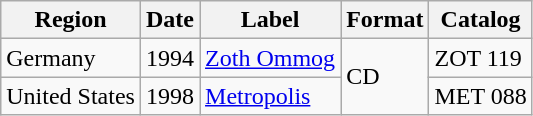<table class="wikitable">
<tr>
<th>Region</th>
<th>Date</th>
<th>Label</th>
<th>Format</th>
<th>Catalog</th>
</tr>
<tr>
<td>Germany</td>
<td>1994</td>
<td><a href='#'>Zoth Ommog</a></td>
<td rowspan="2">CD</td>
<td>ZOT 119</td>
</tr>
<tr>
<td>United States</td>
<td>1998</td>
<td><a href='#'>Metropolis</a></td>
<td>MET 088</td>
</tr>
</table>
